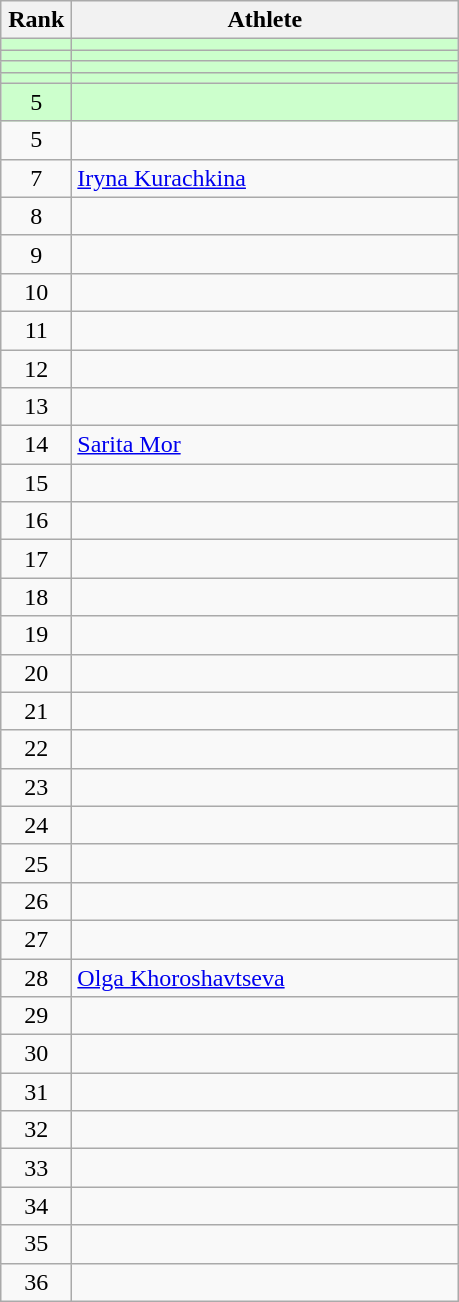<table class="wikitable" style="text-align: center;">
<tr>
<th width=40>Rank</th>
<th width=250>Athlete</th>
</tr>
<tr bgcolor=#ccffcc>
<td></td>
<td align="left"></td>
</tr>
<tr bgcolor=#ccffcc>
<td></td>
<td align="left"></td>
</tr>
<tr bgcolor=#ccffcc>
<td></td>
<td align="left"></td>
</tr>
<tr bgcolor=#ccffcc>
<td></td>
<td align="left"></td>
</tr>
<tr bgcolor=#ccffcc>
<td>5</td>
<td align="left"></td>
</tr>
<tr>
<td>5</td>
<td align="left"></td>
</tr>
<tr>
<td>7</td>
<td align="left"> <a href='#'>Iryna Kurachkina</a> </td>
</tr>
<tr>
<td>8</td>
<td align="left"></td>
</tr>
<tr>
<td>9</td>
<td align="left"></td>
</tr>
<tr>
<td>10</td>
<td align="left"></td>
</tr>
<tr>
<td>11</td>
<td align="left"></td>
</tr>
<tr>
<td>12</td>
<td align="left"></td>
</tr>
<tr>
<td>13</td>
<td align="left"></td>
</tr>
<tr>
<td>14</td>
<td align="left"> <a href='#'>Sarita Mor</a> </td>
</tr>
<tr>
<td>15</td>
<td align="left"></td>
</tr>
<tr>
<td>16</td>
<td align="left"></td>
</tr>
<tr>
<td>17</td>
<td align="left"></td>
</tr>
<tr>
<td>18</td>
<td align="left"></td>
</tr>
<tr>
<td>19</td>
<td align="left"></td>
</tr>
<tr>
<td>20</td>
<td align="left"></td>
</tr>
<tr>
<td>21</td>
<td align="left"></td>
</tr>
<tr>
<td>22</td>
<td align="left"></td>
</tr>
<tr>
<td>23</td>
<td align="left"></td>
</tr>
<tr>
<td>24</td>
<td align="left"></td>
</tr>
<tr>
<td>25</td>
<td align="left"></td>
</tr>
<tr>
<td>26</td>
<td align="left"></td>
</tr>
<tr>
<td>27</td>
<td align="left"></td>
</tr>
<tr>
<td>28</td>
<td align="left"> <a href='#'>Olga Khoroshavtseva</a> </td>
</tr>
<tr>
<td>29</td>
<td align="left"></td>
</tr>
<tr>
<td>30</td>
<td align="left"></td>
</tr>
<tr>
<td>31</td>
<td align="left"></td>
</tr>
<tr>
<td>32</td>
<td align="left"></td>
</tr>
<tr>
<td>33</td>
<td align="left"></td>
</tr>
<tr>
<td>34</td>
<td align="left"></td>
</tr>
<tr>
<td>35</td>
<td align="left"></td>
</tr>
<tr>
<td>36</td>
<td align="left"></td>
</tr>
</table>
